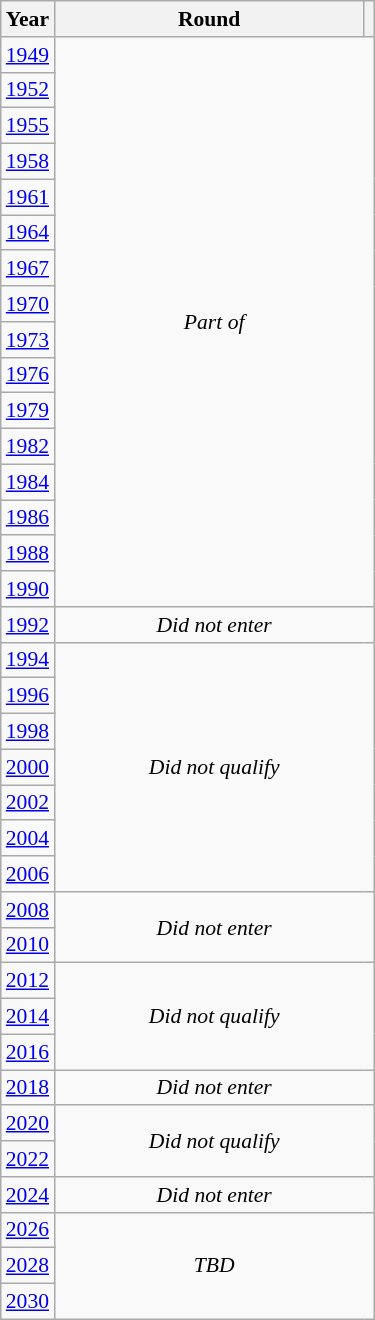<table class="wikitable" style="text-align: center; font-size:90%">
<tr>
<th>Year</th>
<th style="width:200px">Round</th>
<th></th>
</tr>
<tr>
<td><a href='#'>1949</a></td>
<td colspan="2" rowspan="16"><em>Part of </em></td>
</tr>
<tr>
<td><a href='#'>1952</a></td>
</tr>
<tr>
<td><a href='#'>1955</a></td>
</tr>
<tr>
<td><a href='#'>1958</a></td>
</tr>
<tr>
<td><a href='#'>1961</a></td>
</tr>
<tr>
<td><a href='#'>1964</a></td>
</tr>
<tr>
<td><a href='#'>1967</a></td>
</tr>
<tr>
<td><a href='#'>1970</a></td>
</tr>
<tr>
<td><a href='#'>1973</a></td>
</tr>
<tr>
<td><a href='#'>1976</a></td>
</tr>
<tr>
<td><a href='#'>1979</a></td>
</tr>
<tr>
<td><a href='#'>1982</a></td>
</tr>
<tr>
<td><a href='#'>1984</a></td>
</tr>
<tr>
<td><a href='#'>1986</a></td>
</tr>
<tr>
<td><a href='#'>1988</a></td>
</tr>
<tr>
<td><a href='#'>1990</a></td>
</tr>
<tr>
<td><a href='#'>1992</a></td>
<td colspan="2"><em>Did not enter</em></td>
</tr>
<tr>
<td><a href='#'>1994</a></td>
<td colspan="2" rowspan="7"><em>Did not qualify</em></td>
</tr>
<tr>
<td><a href='#'>1996</a></td>
</tr>
<tr>
<td><a href='#'>1998</a></td>
</tr>
<tr>
<td><a href='#'>2000</a></td>
</tr>
<tr>
<td><a href='#'>2002</a></td>
</tr>
<tr>
<td><a href='#'>2004</a></td>
</tr>
<tr>
<td><a href='#'>2006</a></td>
</tr>
<tr>
<td><a href='#'>2008</a></td>
<td colspan="2" rowspan="2"><em>Did not enter</em></td>
</tr>
<tr>
<td><a href='#'>2010</a></td>
</tr>
<tr>
<td><a href='#'>2012</a></td>
<td colspan="2" rowspan="3"><em>Did not qualify</em></td>
</tr>
<tr>
<td><a href='#'>2014</a></td>
</tr>
<tr>
<td><a href='#'>2016</a></td>
</tr>
<tr>
<td><a href='#'>2018</a></td>
<td colspan="2"><em>Did not enter</em></td>
</tr>
<tr>
<td><a href='#'>2020</a></td>
<td colspan="2" rowspan="2"><em>Did not qualify</em></td>
</tr>
<tr>
<td><a href='#'>2022</a></td>
</tr>
<tr>
<td><a href='#'>2024</a></td>
<td colspan="2"><em>Did not enter</em></td>
</tr>
<tr>
<td><a href='#'>2026</a></td>
<td colspan="2" rowspan="3"><em>TBD</em></td>
</tr>
<tr>
<td><a href='#'>2028</a></td>
</tr>
<tr>
<td><a href='#'>2030</a></td>
</tr>
</table>
